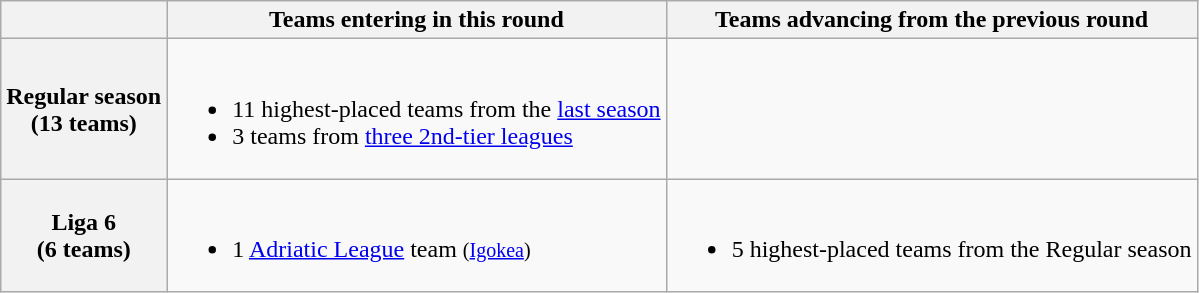<table class="wikitable">
<tr>
<th></th>
<th>Teams entering in this round</th>
<th>Teams advancing from the previous round</th>
</tr>
<tr>
<th>Regular season<br>(13 teams)</th>
<td><br><ul><li>11 highest-placed teams from the <a href='#'>last season</a></li><li>3 teams from <a href='#'>three 2nd-tier leagues</a></li></ul></td>
<td></td>
</tr>
<tr>
<th>Liga 6<br>(6 teams)</th>
<td><br><ul><li>1 <a href='#'>Adriatic League</a> team <small>(<a href='#'>Igokea</a>)</small></li></ul></td>
<td><br><ul><li>5 highest-placed teams from the Regular season</li></ul></td>
</tr>
</table>
